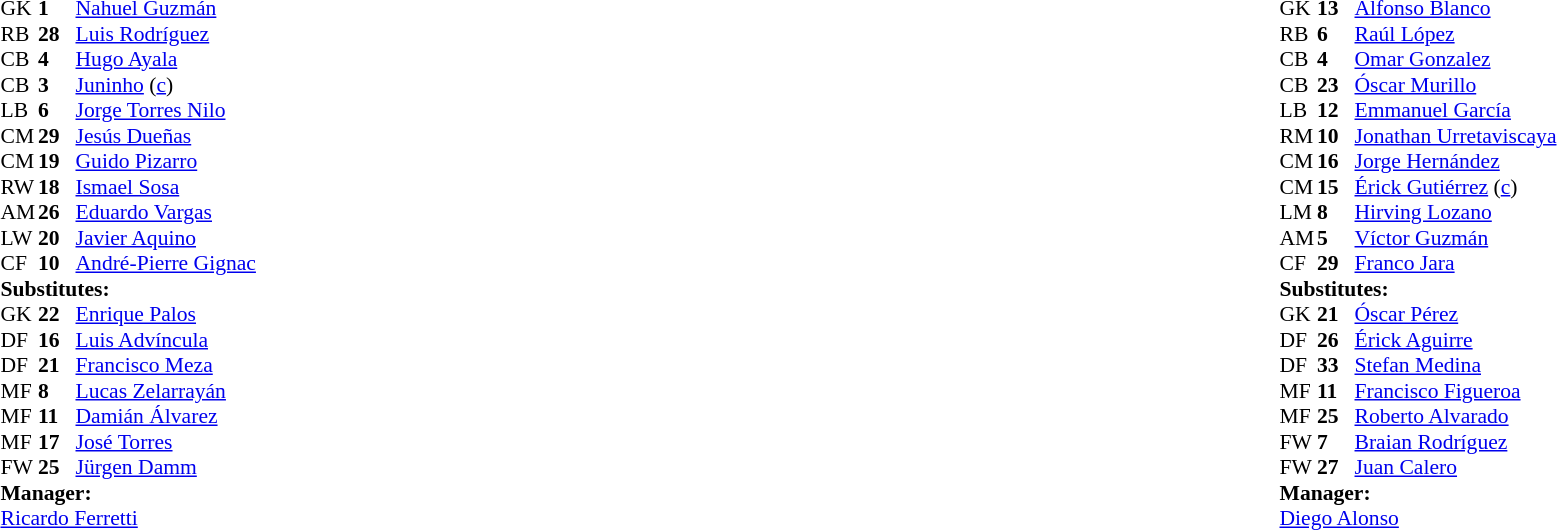<table width="100%">
<tr>
<td valign="top" width="40%"><br><table style="font-size:90%" cellspacing="0" cellpadding="0">
<tr>
<th width=25></th>
<th width=25></th>
</tr>
<tr>
<td>GK</td>
<td><strong>1</strong></td>
<td> <a href='#'>Nahuel Guzmán</a></td>
</tr>
<tr>
<td>RB</td>
<td><strong>28</strong></td>
<td> <a href='#'>Luis Rodríguez</a></td>
<td></td>
<td></td>
</tr>
<tr>
<td>CB</td>
<td><strong>4</strong></td>
<td> <a href='#'>Hugo Ayala</a></td>
</tr>
<tr>
<td>CB</td>
<td><strong>3</strong></td>
<td> <a href='#'>Juninho</a> (<a href='#'>c</a>)</td>
<td></td>
</tr>
<tr>
<td>LB</td>
<td><strong>6</strong></td>
<td> <a href='#'>Jorge Torres Nilo</a></td>
</tr>
<tr>
<td>CM</td>
<td><strong>29</strong></td>
<td> <a href='#'>Jesús Dueñas</a></td>
<td></td>
</tr>
<tr>
<td>CM</td>
<td><strong>19</strong></td>
<td> <a href='#'>Guido Pizarro</a></td>
<td></td>
<td></td>
</tr>
<tr>
<td>RW</td>
<td><strong>18</strong></td>
<td> <a href='#'>Ismael Sosa</a></td>
</tr>
<tr>
<td>AM</td>
<td><strong>26</strong></td>
<td> <a href='#'>Eduardo Vargas</a></td>
<td></td>
<td></td>
</tr>
<tr>
<td>LW</td>
<td><strong>20</strong></td>
<td> <a href='#'>Javier Aquino</a></td>
<td></td>
</tr>
<tr>
<td>CF</td>
<td><strong>10</strong></td>
<td> <a href='#'>André-Pierre Gignac</a></td>
</tr>
<tr>
<td colspan=3><strong>Substitutes:</strong></td>
</tr>
<tr>
<td>GK</td>
<td><strong>22</strong></td>
<td> <a href='#'>Enrique Palos</a></td>
</tr>
<tr>
<td>DF</td>
<td><strong>16</strong></td>
<td> <a href='#'>Luis Advíncula</a></td>
<td></td>
<td></td>
</tr>
<tr>
<td>DF</td>
<td><strong>21</strong></td>
<td> <a href='#'>Francisco Meza</a></td>
</tr>
<tr>
<td>MF</td>
<td><strong>8</strong></td>
<td> <a href='#'>Lucas Zelarrayán</a></td>
<td></td>
<td></td>
</tr>
<tr>
<td>MF</td>
<td><strong>11</strong></td>
<td> <a href='#'>Damián Álvarez</a></td>
</tr>
<tr>
<td>MF</td>
<td><strong>17</strong></td>
<td> <a href='#'>José Torres</a></td>
</tr>
<tr>
<td>FW</td>
<td><strong>25</strong></td>
<td> <a href='#'>Jürgen Damm</a></td>
<td></td>
<td></td>
</tr>
<tr>
<td colspan=3><strong>Manager:</strong></td>
</tr>
<tr>
<td colspan=3> <a href='#'>Ricardo Ferretti</a></td>
</tr>
</table>
</td>
<td valign="top"></td>
<td valign="top" width="50%"><br><table style="font-size:90%; margin:auto" cellspacing="0" cellpadding="0">
<tr>
<th width=25></th>
<th width=25></th>
</tr>
<tr>
<td>GK</td>
<td><strong>13</strong></td>
<td> <a href='#'>Alfonso Blanco</a></td>
</tr>
<tr>
<td>RB</td>
<td><strong>6</strong></td>
<td> <a href='#'>Raúl López</a></td>
</tr>
<tr>
<td>CB</td>
<td><strong>4</strong></td>
<td> <a href='#'>Omar Gonzalez</a></td>
</tr>
<tr>
<td>CB</td>
<td><strong>23</strong></td>
<td> <a href='#'>Óscar Murillo</a></td>
</tr>
<tr>
<td>LB</td>
<td><strong>12</strong></td>
<td> <a href='#'>Emmanuel García</a></td>
</tr>
<tr>
<td>RM</td>
<td><strong>10</strong></td>
<td> <a href='#'>Jonathan Urretaviscaya</a></td>
<td></td>
</tr>
<tr>
<td>CM</td>
<td><strong>16</strong></td>
<td> <a href='#'>Jorge Hernández</a></td>
</tr>
<tr>
<td>CM</td>
<td><strong>15</strong></td>
<td> <a href='#'>Érick Gutiérrez</a> (<a href='#'>c</a>)</td>
<td></td>
<td></td>
</tr>
<tr>
<td>LM</td>
<td><strong>8</strong></td>
<td> <a href='#'>Hirving Lozano</a></td>
</tr>
<tr>
<td>AM</td>
<td><strong>5</strong></td>
<td> <a href='#'>Víctor Guzmán</a></td>
</tr>
<tr>
<td>CF</td>
<td><strong>29</strong></td>
<td> <a href='#'>Franco Jara</a></td>
<td></td>
<td></td>
</tr>
<tr>
<td colspan=3><strong>Substitutes:</strong></td>
</tr>
<tr>
<td>GK</td>
<td><strong>21</strong></td>
<td> <a href='#'>Óscar Pérez</a></td>
</tr>
<tr>
<td>DF</td>
<td><strong>26</strong></td>
<td> <a href='#'>Érick Aguirre</a></td>
<td></td>
<td></td>
</tr>
<tr>
<td>DF</td>
<td><strong>33</strong></td>
<td> <a href='#'>Stefan Medina</a></td>
<td></td>
<td></td>
</tr>
<tr>
<td>MF</td>
<td><strong>11</strong></td>
<td> <a href='#'>Francisco Figueroa</a></td>
</tr>
<tr>
<td>MF</td>
<td><strong>25</strong></td>
<td> <a href='#'>Roberto Alvarado</a></td>
</tr>
<tr>
<td>FW</td>
<td><strong>7</strong></td>
<td> <a href='#'>Braian Rodríguez</a></td>
</tr>
<tr>
<td>FW</td>
<td><strong>27</strong></td>
<td> <a href='#'>Juan Calero</a></td>
</tr>
<tr>
<td colspan=3><strong>Manager:</strong></td>
</tr>
<tr>
<td colspan=3> <a href='#'>Diego Alonso</a></td>
</tr>
</table>
</td>
</tr>
</table>
